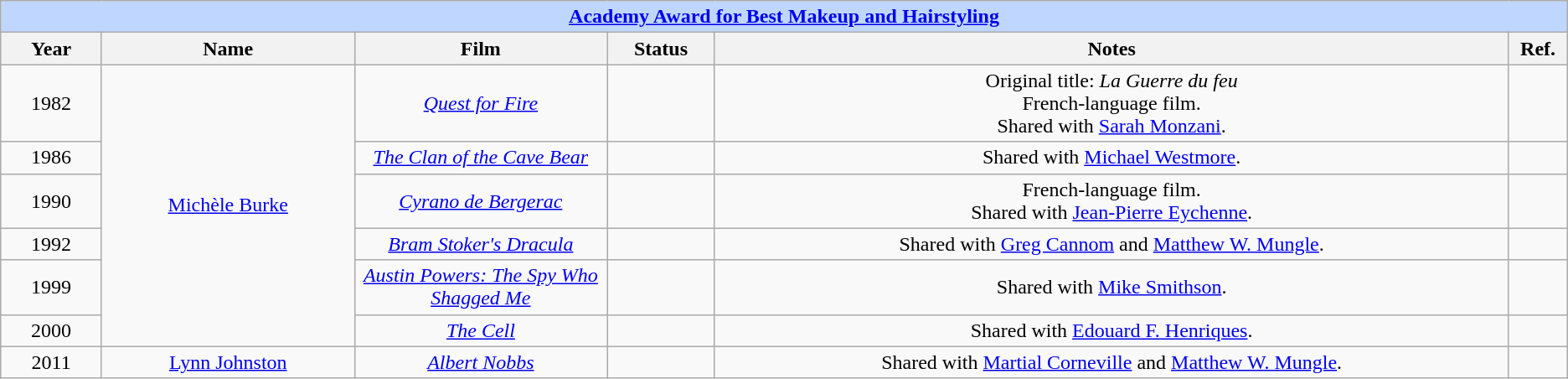<table class="wikitable" style="text-align: center">
<tr ---- bgcolor="#bfd7ff">
<td colspan=6 align=center><strong><a href='#'>Academy Award for Best Makeup and Hairstyling</a></strong></td>
</tr>
<tr ---- bgcolor="#ebf5ff">
<th width="75">Year</th>
<th width="200">Name</th>
<th width="200">Film</th>
<th width="80">Status</th>
<th width="650">Notes</th>
<th width="40">Ref.</th>
</tr>
<tr>
<td>1982</td>
<td rowspan=6><a href='#'>Michèle Burke</a></td>
<td><em><a href='#'>Quest for Fire</a></em></td>
<td></td>
<td>Original title: <em>La Guerre du feu</em> <br> French-language film. <br> Shared with <a href='#'>Sarah Monzani</a>.</td>
<td></td>
</tr>
<tr>
<td>1986</td>
<td><em><a href='#'>The Clan of the Cave Bear</a></em></td>
<td></td>
<td>Shared with <a href='#'>Michael Westmore</a>.</td>
<td></td>
</tr>
<tr>
<td>1990</td>
<td><em><a href='#'>Cyrano de Bergerac</a></em></td>
<td></td>
<td>French-language film. <br> Shared with  <a href='#'>Jean-Pierre Eychenne</a>.</td>
<td></td>
</tr>
<tr>
<td>1992</td>
<td><em><a href='#'>Bram Stoker's Dracula</a></em></td>
<td></td>
<td>Shared with <a href='#'>Greg Cannom</a> and <a href='#'>Matthew W. Mungle</a>.</td>
<td></td>
</tr>
<tr>
<td>1999</td>
<td><em><a href='#'>Austin Powers: The Spy Who Shagged Me</a></em></td>
<td></td>
<td>Shared with <a href='#'>Mike Smithson</a>.</td>
<td></td>
</tr>
<tr>
<td>2000</td>
<td><em><a href='#'>The Cell</a></em></td>
<td></td>
<td>Shared with <a href='#'>Edouard F. Henriques</a>.</td>
<td></td>
</tr>
<tr>
<td>2011</td>
<td><a href='#'>Lynn Johnston</a></td>
<td><em><a href='#'>Albert Nobbs</a></em></td>
<td></td>
<td>Shared with <a href='#'>Martial Corneville</a> and <a href='#'>Matthew W. Mungle</a>.</td>
<td></td>
</tr>
</table>
